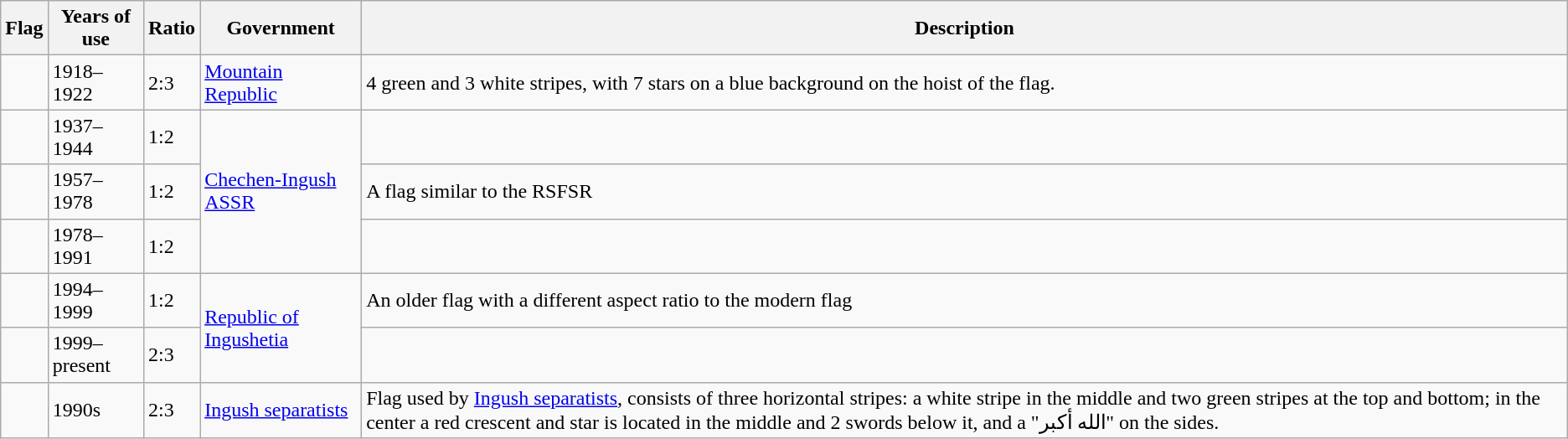<table class="wikitable">
<tr>
<th>Flag</th>
<th>Years of use</th>
<th>Ratio</th>
<th>Government</th>
<th><strong>Description</strong></th>
</tr>
<tr>
<td></td>
<td>1918–1922</td>
<td>2:3</td>
<td><a href='#'>Mountain Republic</a></td>
<td>4 green and 3 white stripes, with 7 stars on a blue background on the hoist of the flag.</td>
</tr>
<tr>
<td></td>
<td>1937–1944</td>
<td>1:2</td>
<td rowspan="3"><a href='#'>Chechen-Ingush ASSR</a></td>
<td></td>
</tr>
<tr>
<td></td>
<td>1957–1978</td>
<td>1:2</td>
<td>A flag similar to the RSFSR</td>
</tr>
<tr>
<td></td>
<td>1978–1991</td>
<td>1:2</td>
<td></td>
</tr>
<tr>
<td></td>
<td>1994–1999</td>
<td>1:2</td>
<td rowspan="2"><a href='#'>Republic of Ingushetia</a></td>
<td>An older flag with a different aspect ratio to the modern flag</td>
</tr>
<tr>
<td></td>
<td>1999–present</td>
<td>2:3</td>
<td></td>
</tr>
<tr>
<td></td>
<td>1990s</td>
<td>2:3</td>
<td><a href='#'>Ingush separatists</a></td>
<td>Flag used by <a href='#'>Ingush separatists</a>, consists of three horizontal stripes: a white stripe in the middle and two green stripes at the top and bottom; in the center a red crescent and star is located in the middle and 2 swords below it, and a "الله أكبر" on the sides.</td>
</tr>
</table>
